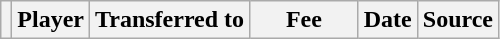<table class="wikitable plainrowheaders sortable">
<tr>
<th></th>
<th scope="col">Player</th>
<th>Transferred to</th>
<th style="width: 65px;">Fee</th>
<th scope="col">Date</th>
<th scope="col">Source</th>
</tr>
</table>
